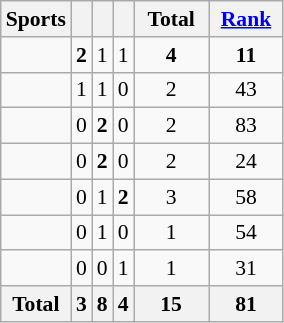<table class="wikitable" style="text-align:center; font-size:90%">
<tr>
<th>Sports</th>
<th width:3em; font-weight:bold;"></th>
<th width:3em; font-weight:bold;"></th>
<th width:3em; font-weight:bold;"></th>
<th style="width:3em; font-weight:bold;">Total</th>
<th style="width:3em; font-weight:bold;"><a href='#'>Rank</a></th>
</tr>
<tr>
<td alignleft></td>
<td><strong>2</strong></td>
<td>1</td>
<td>1</td>
<td><strong>4</strong></td>
<td><strong>11</strong></td>
</tr>
<tr>
<td alignleft></td>
<td>1</td>
<td>1</td>
<td>0</td>
<td>2</td>
<td>43</td>
</tr>
<tr>
<td alignleft></td>
<td>0</td>
<td><strong>2</strong></td>
<td>0</td>
<td>2</td>
<td>83</td>
</tr>
<tr>
<td alignleft></td>
<td>0</td>
<td><strong>2</strong></td>
<td>0</td>
<td>2</td>
<td>24</td>
</tr>
<tr>
<td alignleft></td>
<td>0</td>
<td>1</td>
<td><strong>2</strong></td>
<td>3</td>
<td>58</td>
</tr>
<tr>
<td alignleft></td>
<td>0</td>
<td>1</td>
<td>0</td>
<td>1</td>
<td>54</td>
</tr>
<tr>
<td alignleft></td>
<td>0</td>
<td>0</td>
<td>1</td>
<td>1</td>
<td>31</td>
</tr>
<tr class="sortbottom">
<th>Total</th>
<th>3</th>
<th>8</th>
<th>4</th>
<th>15</th>
<th bgcolor=ffdab9>81</th>
</tr>
</table>
